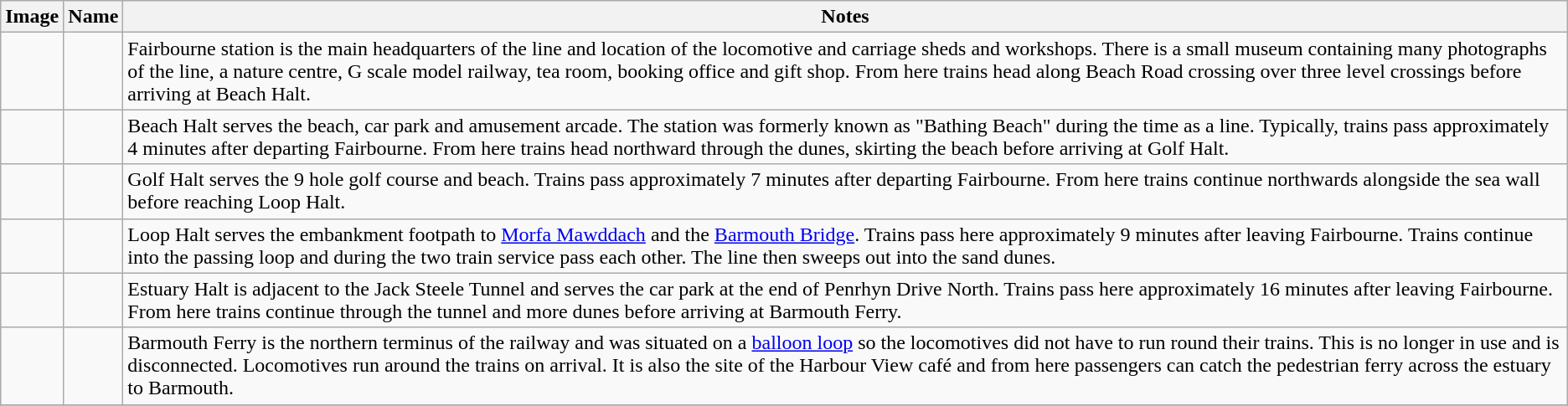<table class="wikitable">
<tr>
<th>Image</th>
<th>Name</th>
<th>Notes</th>
</tr>
<tr>
<td></td>
<td align=center></td>
<td>Fairbourne station is the main headquarters of the line and location of the locomotive and carriage sheds and workshops. There is a small museum containing many photographs of the line, a nature centre, G scale model railway, tea room, booking office and gift shop. From here trains head along Beach Road crossing over three level crossings before arriving at Beach Halt.</td>
</tr>
<tr>
<td></td>
<td align=center></td>
<td>Beach Halt serves the beach, car park and amusement arcade. The station was formerly known as "Bathing Beach" during the time as a  line. Typically, trains pass approximately 4 minutes after departing Fairbourne. From here trains head northward through the dunes, skirting the beach before arriving at Golf Halt.</td>
</tr>
<tr>
<td></td>
<td align=center></td>
<td>Golf Halt serves the 9 hole golf course and beach. Trains pass approximately 7 minutes after departing Fairbourne. From here trains continue northwards alongside the sea wall before reaching Loop Halt.</td>
</tr>
<tr>
<td></td>
<td align=center></td>
<td>Loop Halt serves the embankment footpath to <a href='#'>Morfa Mawddach</a> and the <a href='#'>Barmouth Bridge</a>. Trains pass here approximately 9 minutes after leaving Fairbourne. Trains continue into the passing loop and during the two train service pass each other. The line then sweeps out into the sand dunes.</td>
</tr>
<tr>
<td></td>
<td align=center></td>
<td>Estuary Halt is adjacent to the Jack Steele Tunnel and serves the car park at the end of Penrhyn Drive North. Trains pass here approximately 16 minutes after leaving Fairbourne. From here trains continue through the tunnel and more dunes before arriving at Barmouth Ferry.</td>
</tr>
<tr>
<td></td>
<td align=center></td>
<td>Barmouth Ferry is the northern terminus of the railway and was situated on a <a href='#'>balloon loop</a> so the locomotives did not have to run round their trains. This is no longer in use and is disconnected. Locomotives run around the trains on arrival. It is also the site of the Harbour View café and from here passengers can catch the pedestrian ferry across the estuary to Barmouth.</td>
</tr>
<tr>
</tr>
</table>
